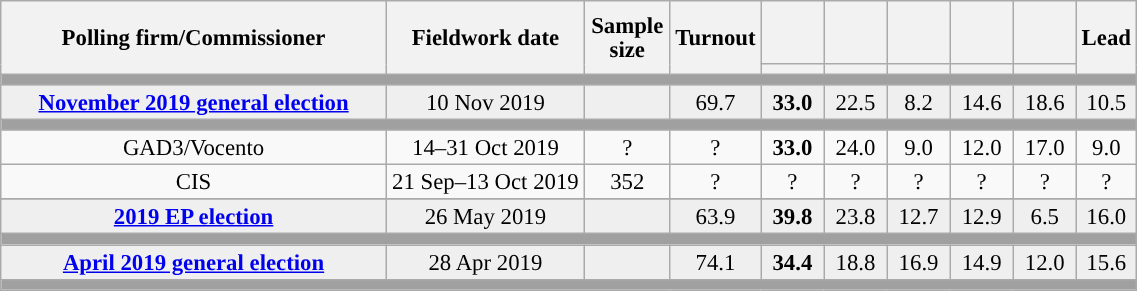<table class="wikitable collapsible collapsed" style="text-align:center; font-size:95%; line-height:16px;">
<tr style="height:42px;">
<th style="width:250px;" rowspan="2">Polling firm/Commissioner</th>
<th style="width:125px;" rowspan="2">Fieldwork date</th>
<th style="width:50px;" rowspan="2">Sample size</th>
<th style="width:45px;" rowspan="2">Turnout</th>
<th style="width:35px;"></th>
<th style="width:35px;"></th>
<th style="width:35px;"></th>
<th style="width:35px;"></th>
<th style="width:35px;"></th>
<th style="width:30px;" rowspan="2">Lead</th>
</tr>
<tr>
<th style="color:inherit;background:"></th>
<th style="color:inherit;background:"></th>
<th style="color:inherit;background:"></th>
<th style="color:inherit;background:"></th>
<th style="color:inherit;background:"></th>
</tr>
<tr>
<td colspan="10" style="background:#A0A0A0"></td>
</tr>
<tr style="background:#EFEFEF;">
<td><strong><a href='#'>November 2019 general election</a></strong></td>
<td>10 Nov 2019</td>
<td></td>
<td>69.7</td>
<td><strong>33.0</strong><br></td>
<td>22.5<br></td>
<td>8.2<br></td>
<td>14.6<br></td>
<td>18.6<br></td>
<td style="background:">10.5</td>
</tr>
<tr>
<td colspan="10" style="background:#A0A0A0"></td>
</tr>
<tr>
<td>GAD3/Vocento</td>
<td>14–31 Oct 2019</td>
<td>?</td>
<td>?</td>
<td><strong>33.0</strong><br></td>
<td>24.0<br></td>
<td>9.0<br></td>
<td>12.0<br></td>
<td>17.0<br></td>
<td style="background:">9.0</td>
</tr>
<tr>
<td>CIS</td>
<td>21 Sep–13 Oct 2019</td>
<td>352</td>
<td>?</td>
<td>?<br></td>
<td>?<br></td>
<td>?<br></td>
<td>?<br></td>
<td>?<br></td>
<td style="background:">?</td>
</tr>
<tr>
</tr>
<tr style="background:#EFEFEF;">
<td><strong><a href='#'>2019 EP election</a></strong></td>
<td>26 May 2019</td>
<td></td>
<td>63.9</td>
<td><strong>39.8</strong><br></td>
<td>23.8<br></td>
<td>12.7<br></td>
<td>12.9<br></td>
<td>6.5<br></td>
<td style="background:">16.0</td>
</tr>
<tr>
<td colspan="10" style="background:#A0A0A0"></td>
</tr>
<tr style="background:#EFEFEF;">
<td><strong><a href='#'>April 2019 general election</a></strong></td>
<td>28 Apr 2019</td>
<td></td>
<td>74.1</td>
<td><strong>34.4</strong><br></td>
<td>18.8<br></td>
<td>16.9<br></td>
<td>14.9<br></td>
<td>12.0<br></td>
<td style="background:">15.6</td>
</tr>
<tr>
<td colspan="10" style="background:#A0A0A0"></td>
</tr>
</table>
